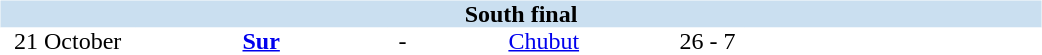<table width=700>
<tr>
<td width=700 valign="top"><br><table border=0 cellspacing=0 cellpadding=0 style="font-size: 100%; border-collapse: collapse;" width=100%>
<tr bgcolor="#CADFF0">
<td style="font-size:100%"; align="center" colspan="6"><strong>South final</strong></td>
</tr>
<tr align=center bgcolor=#FFFFFF>
<td width=90>21 October</td>
<td width=170><strong><a href='#'>Sur</a></strong></td>
<td width=20>-</td>
<td width=170><a href='#'>Chubut</a></td>
<td width=50>26 - 7</td>
<td width=200></td>
</tr>
</table>
</td>
</tr>
</table>
